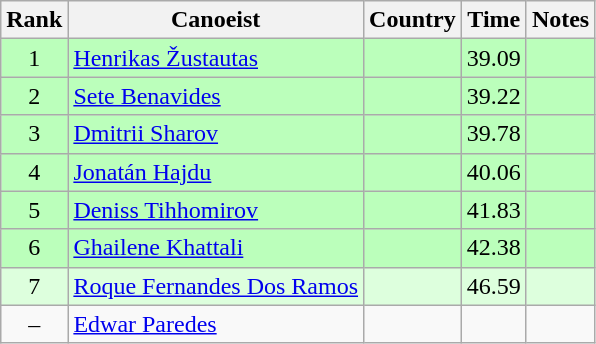<table class="wikitable" style="text-align:center">
<tr>
<th>Rank</th>
<th>Canoeist</th>
<th>Country</th>
<th>Time</th>
<th>Notes</th>
</tr>
<tr bgcolor=bbffbb>
<td>1</td>
<td align="left"><a href='#'>Henrikas Žustautas</a></td>
<td align="left"></td>
<td>39.09</td>
<td></td>
</tr>
<tr bgcolor=bbffbb>
<td>2</td>
<td align="left"><a href='#'>Sete Benavides</a></td>
<td align="left"></td>
<td>39.22</td>
<td></td>
</tr>
<tr bgcolor=bbffbb>
<td>3</td>
<td align="left"><a href='#'>Dmitrii Sharov</a></td>
<td align="left"></td>
<td>39.78</td>
<td></td>
</tr>
<tr bgcolor=bbffbb>
<td>4</td>
<td align="left"><a href='#'>Jonatán Hajdu</a></td>
<td align="left"></td>
<td>40.06</td>
<td></td>
</tr>
<tr bgcolor=bbffbb>
<td>5</td>
<td align="left"><a href='#'>Deniss Tihhomirov</a></td>
<td align="left"></td>
<td>41.83</td>
<td></td>
</tr>
<tr bgcolor=bbffbb>
<td>6</td>
<td align="left"><a href='#'>Ghailene Khattali</a></td>
<td align="left"></td>
<td>42.38</td>
<td></td>
</tr>
<tr bgcolor=ddffdd>
<td>7</td>
<td align="left"><a href='#'>Roque Fernandes Dos Ramos</a></td>
<td align="left"></td>
<td>46.59</td>
<td></td>
</tr>
<tr>
<td>–</td>
<td align="left"><a href='#'>Edwar Paredes</a></td>
<td align="left"></td>
<td></td>
<td></td>
</tr>
</table>
